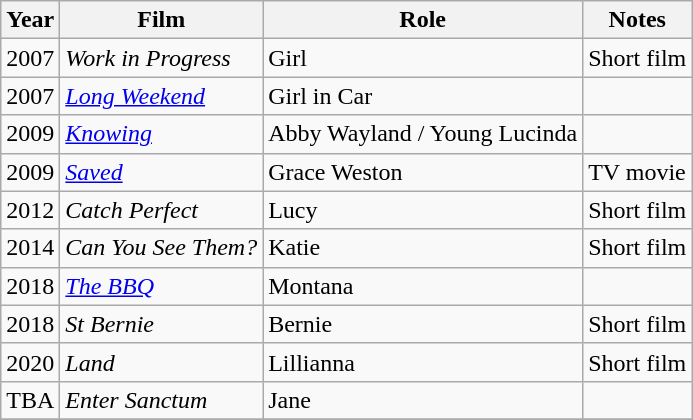<table class="wikitable">
<tr>
<th>Year</th>
<th>Film</th>
<th>Role</th>
<th>Notes</th>
</tr>
<tr>
<td>2007</td>
<td><em>Work in Progress</em></td>
<td>Girl</td>
<td>Short film</td>
</tr>
<tr>
<td>2007</td>
<td><em><a href='#'>Long Weekend</a></em></td>
<td>Girl in Car</td>
<td></td>
</tr>
<tr>
<td>2009</td>
<td><em><a href='#'>Knowing</a></em></td>
<td>Abby Wayland / Young Lucinda</td>
<td></td>
</tr>
<tr>
<td>2009</td>
<td><em><a href='#'>Saved</a></em></td>
<td>Grace Weston</td>
<td>TV movie</td>
</tr>
<tr>
<td>2012</td>
<td><em>Catch Perfect</em></td>
<td>Lucy</td>
<td>Short film</td>
</tr>
<tr>
<td>2014</td>
<td><em>Can You See Them?</em></td>
<td>Katie</td>
<td>Short film</td>
</tr>
<tr>
<td>2018</td>
<td><em><a href='#'>The BBQ</a></em></td>
<td>Montana</td>
<td></td>
</tr>
<tr>
<td>2018</td>
<td><em>St Bernie</em></td>
<td>Bernie</td>
<td>Short film</td>
</tr>
<tr>
<td>2020</td>
<td><em>Land</em></td>
<td>Lillianna</td>
<td>Short film</td>
</tr>
<tr>
<td>TBA</td>
<td><em>Enter Sanctum </em></td>
<td>Jane</td>
<td></td>
</tr>
<tr>
</tr>
</table>
